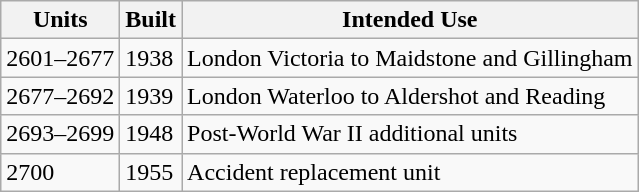<table class=wikitable>
<tr>
<th>Units</th>
<th>Built</th>
<th>Intended Use</th>
</tr>
<tr>
<td>2601–2677</td>
<td>1938</td>
<td>London Victoria to Maidstone and Gillingham</td>
</tr>
<tr>
<td>2677–2692</td>
<td>1939</td>
<td>London Waterloo to Aldershot and Reading</td>
</tr>
<tr>
<td>2693–2699</td>
<td>1948</td>
<td>Post-World War II additional units</td>
</tr>
<tr>
<td>2700</td>
<td>1955</td>
<td>Accident replacement unit</td>
</tr>
</table>
